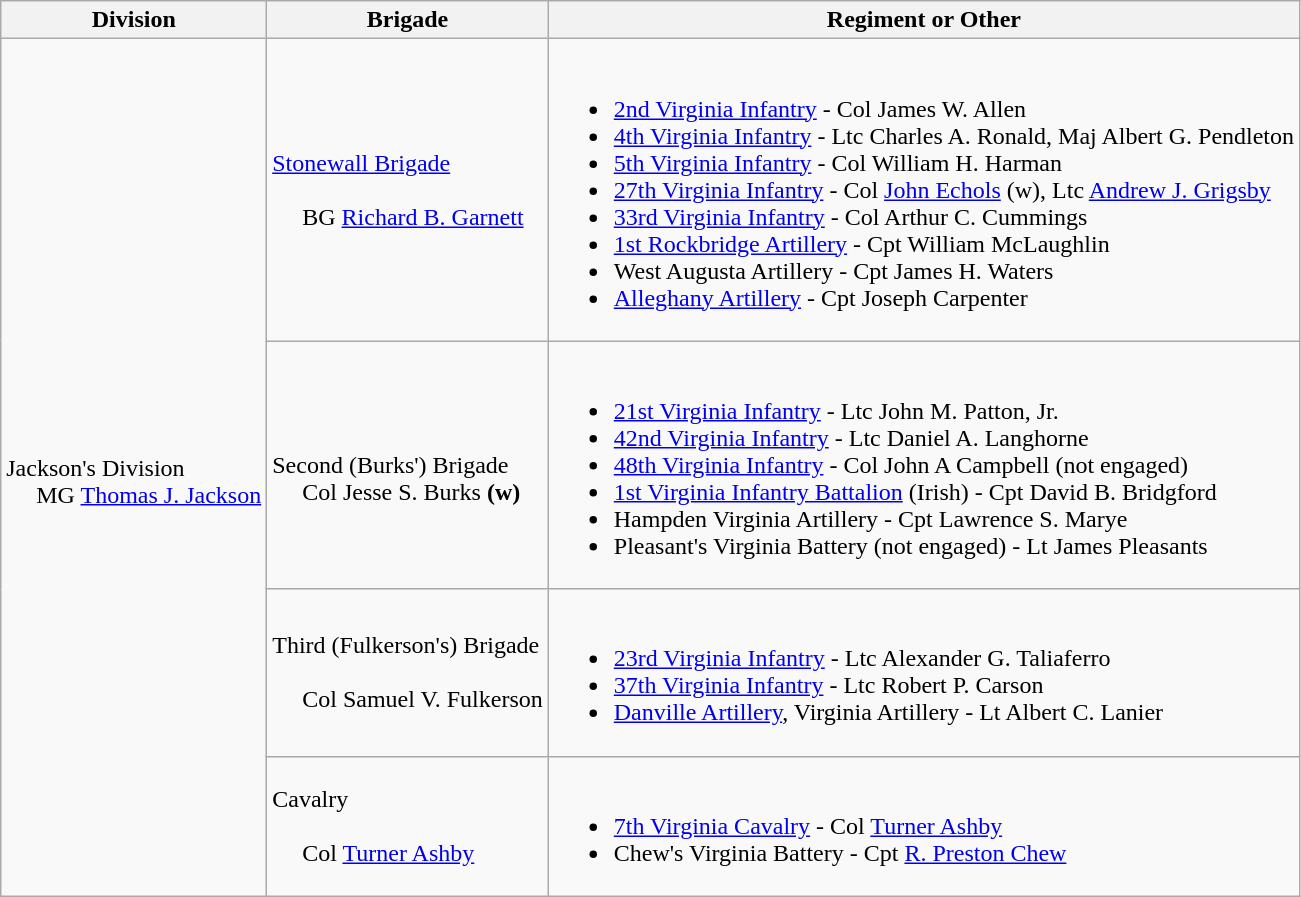<table class="wikitable">
<tr>
<th>Division</th>
<th>Brigade</th>
<th>Regiment or Other</th>
</tr>
<tr>
<td rowspan=4><br>Jackson's Division
<br>    
MG <a href='#'>Thomas J. Jackson</a></td>
<td><a href='#'>Stonewall Brigade</a><br><br>    
BG <a href='#'>Richard B. Garnett</a></td>
<td><br><ul><li><a href='#'>2nd Virginia Infantry</a> - Col James W. Allen</li><li><a href='#'>4th Virginia Infantry</a> - Ltc Charles A. Ronald, Maj Albert G. Pendleton</li><li><a href='#'>5th Virginia Infantry</a> - Col William H. Harman</li><li><a href='#'>27th Virginia Infantry</a> - Col <a href='#'>John Echols</a> (w), Ltc <a href='#'>Andrew J. Grigsby</a></li><li><a href='#'>33rd Virginia Infantry</a> - Col Arthur C. Cummings</li><li><a href='#'>1st Rockbridge Artillery</a> - Cpt William McLaughlin</li><li>West Augusta Artillery - Cpt James H. Waters</li><li><a href='#'>Alleghany Artillery</a> - Cpt Joseph Carpenter</li></ul></td>
</tr>
<tr>
<td><br>Second (Burks') Brigade
<br>    
Col Jesse S. Burks <strong>(w)</strong></td>
<td><br><ul><li><a href='#'>21st Virginia Infantry</a> - Ltc John M. Patton, Jr.</li><li><a href='#'>42nd Virginia Infantry</a> - Ltc Daniel A. Langhorne</li><li><a href='#'>48th Virginia Infantry</a> - Col John A Campbell (not engaged)</li><li><a href='#'>1st Virginia Infantry Battalion</a> (Irish) - Cpt David B. Bridgford</li><li>Hampden Virginia Artillery - Cpt Lawrence S. Marye</li><li>Pleasant's Virginia Battery (not engaged) - Lt James Pleasants</li></ul></td>
</tr>
<tr>
<td>Third (Fulkerson's) Brigade<br><br>    
Col Samuel V. Fulkerson</td>
<td><br><ul><li><a href='#'>23rd Virginia Infantry</a> - Ltc Alexander G. Taliaferro</li><li><a href='#'>37th Virginia Infantry</a> - Ltc Robert P. Carson</li><li><a href='#'>Danville Artillery</a>, Virginia Artillery - Lt Albert C. Lanier</li></ul></td>
</tr>
<tr>
<td>Cavalry<br><br>    
Col <a href='#'>Turner Ashby</a></td>
<td><br><ul><li><a href='#'>7th Virginia Cavalry</a> - Col <a href='#'>Turner Ashby</a></li><li>Chew's Virginia Battery - Cpt <a href='#'>R. Preston Chew</a></li></ul></td>
</tr>
</table>
